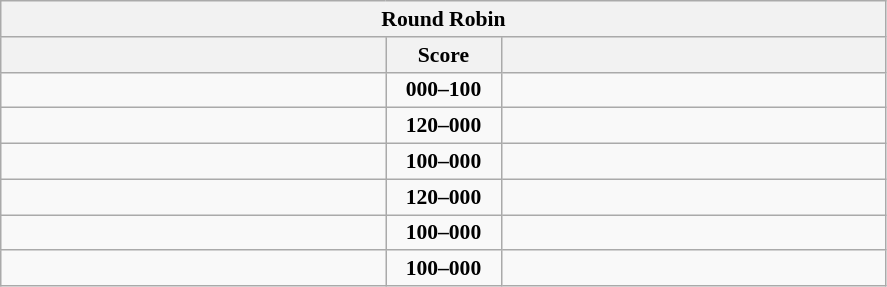<table class="wikitable" style="text-align: center; font-size:90% ">
<tr>
<th colspan=3>Round Robin</th>
</tr>
<tr>
<th align="right" width="250"></th>
<th width="70">Score</th>
<th align="left" width="250"></th>
</tr>
<tr>
<td align=left></td>
<td align=center><strong>000–100</strong></td>
<td align=left><strong></strong></td>
</tr>
<tr>
<td align=left><strong></strong></td>
<td align=center><strong>120–000</strong></td>
<td align=left></td>
</tr>
<tr>
<td align=left><strong></strong></td>
<td align=center><strong>100–000</strong></td>
<td align=left></td>
</tr>
<tr>
<td align=left><strong></strong></td>
<td align=center><strong>120–000</strong></td>
<td align=left></td>
</tr>
<tr>
<td align=left><strong></strong></td>
<td align=center><strong>100–000</strong></td>
<td align=left></td>
</tr>
<tr>
<td align=left><strong></strong></td>
<td align=center><strong>100–000</strong></td>
<td align=left></td>
</tr>
</table>
